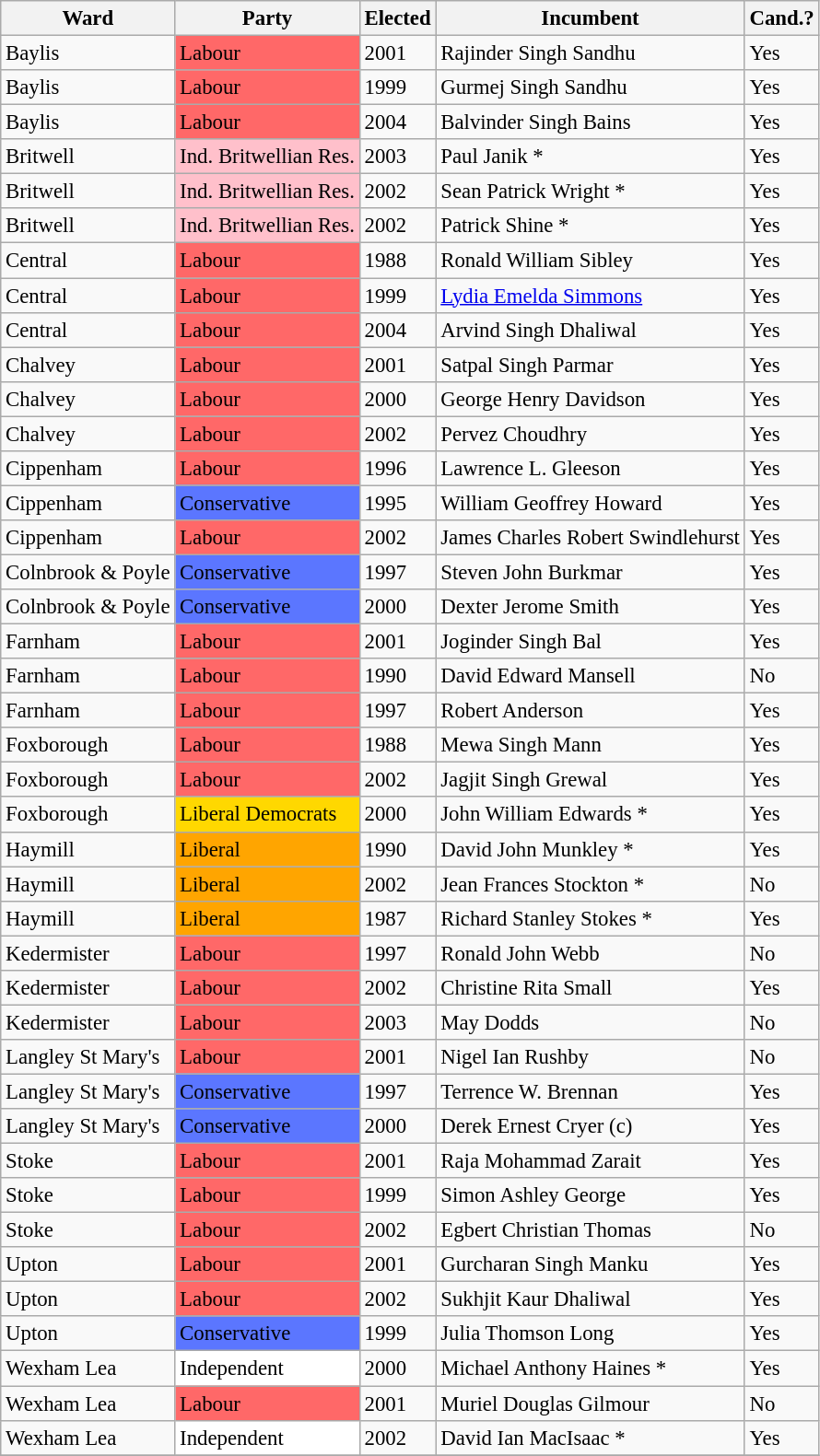<table class="wikitable" style="font-size: 95%;">
<tr>
<th>Ward</th>
<th>Party</th>
<th>Elected</th>
<th>Incumbent</th>
<th>Cand.?</th>
</tr>
<tr>
<td>Baylis</td>
<td bgcolor="FF6868">Labour</td>
<td>2001</td>
<td>Rajinder Singh Sandhu</td>
<td>Yes</td>
</tr>
<tr>
<td>Baylis</td>
<td bgcolor="FF6868">Labour</td>
<td>1999</td>
<td>Gurmej Singh Sandhu</td>
<td>Yes</td>
</tr>
<tr>
<td>Baylis</td>
<td bgcolor="FF6868">Labour</td>
<td>2004</td>
<td>Balvinder Singh Bains</td>
<td>Yes</td>
</tr>
<tr>
<td>Britwell</td>
<td bgcolor="pink">Ind. Britwellian Res.</td>
<td>2003</td>
<td>Paul Janik *</td>
<td>Yes</td>
</tr>
<tr>
<td>Britwell</td>
<td bgcolor="pink">Ind. Britwellian Res.</td>
<td>2002</td>
<td>Sean Patrick Wright *</td>
<td>Yes</td>
</tr>
<tr>
<td>Britwell</td>
<td bgcolor="pink">Ind. Britwellian Res.</td>
<td>2002</td>
<td>Patrick Shine *</td>
<td>Yes</td>
</tr>
<tr>
<td>Central</td>
<td bgcolor="FF6868">Labour</td>
<td>1988</td>
<td>Ronald William Sibley</td>
<td>Yes</td>
</tr>
<tr>
<td>Central</td>
<td bgcolor="FF6868">Labour</td>
<td>1999</td>
<td><a href='#'>Lydia Emelda Simmons</a></td>
<td>Yes</td>
</tr>
<tr>
<td>Central</td>
<td bgcolor="FF6868">Labour</td>
<td>2004</td>
<td>Arvind Singh Dhaliwal</td>
<td>Yes</td>
</tr>
<tr>
<td>Chalvey</td>
<td bgcolor="FF6868">Labour</td>
<td>2001</td>
<td>Satpal Singh Parmar</td>
<td>Yes</td>
</tr>
<tr>
<td>Chalvey</td>
<td bgcolor="FF6868">Labour</td>
<td>2000</td>
<td>George Henry Davidson</td>
<td>Yes</td>
</tr>
<tr>
<td>Chalvey</td>
<td bgcolor="FF6868">Labour</td>
<td>2002</td>
<td>Pervez Choudhry</td>
<td>Yes</td>
</tr>
<tr>
<td>Cippenham</td>
<td bgcolor="FF6868">Labour</td>
<td>1996</td>
<td>Lawrence L. Gleeson</td>
<td>Yes</td>
</tr>
<tr>
<td>Cippenham</td>
<td bgcolor="5B76FF">Conservative</td>
<td>1995</td>
<td>William Geoffrey Howard</td>
<td>Yes</td>
</tr>
<tr>
<td>Cippenham</td>
<td bgcolor="FF6868">Labour</td>
<td>2002</td>
<td>James Charles Robert Swindlehurst</td>
<td>Yes</td>
</tr>
<tr>
<td>Colnbrook & Poyle</td>
<td bgcolor="5B76FF">Conservative</td>
<td>1997</td>
<td>Steven John Burkmar</td>
<td>Yes</td>
</tr>
<tr>
<td>Colnbrook & Poyle</td>
<td bgcolor="5B76FF">Conservative</td>
<td>2000</td>
<td>Dexter Jerome Smith</td>
<td>Yes</td>
</tr>
<tr>
<td>Farnham</td>
<td bgcolor="FF6868">Labour</td>
<td>2001</td>
<td>Joginder Singh Bal</td>
<td>Yes</td>
</tr>
<tr>
<td>Farnham</td>
<td bgcolor="FF6868">Labour</td>
<td>1990</td>
<td>David Edward Mansell</td>
<td>No</td>
</tr>
<tr>
<td>Farnham</td>
<td bgcolor="FF6868">Labour</td>
<td>1997</td>
<td>Robert Anderson</td>
<td>Yes</td>
</tr>
<tr>
<td>Foxborough</td>
<td bgcolor="FF6868">Labour</td>
<td>1988</td>
<td>Mewa Singh Mann</td>
<td>Yes</td>
</tr>
<tr>
<td>Foxborough</td>
<td bgcolor="FF6868">Labour</td>
<td>2002</td>
<td>Jagjit Singh Grewal</td>
<td>Yes</td>
</tr>
<tr>
<td>Foxborough</td>
<td bgcolor="FFD800">Liberal Democrats</td>
<td>2000</td>
<td>John William Edwards *</td>
<td>Yes</td>
</tr>
<tr>
<td>Haymill</td>
<td bgcolor="orange">Liberal</td>
<td>1990</td>
<td>David John Munkley *</td>
<td>Yes</td>
</tr>
<tr>
<td>Haymill</td>
<td bgcolor="orange">Liberal</td>
<td>2002</td>
<td>Jean Frances Stockton *</td>
<td>No</td>
</tr>
<tr>
<td>Haymill</td>
<td bgcolor="orange">Liberal</td>
<td>1987</td>
<td>Richard Stanley Stokes *</td>
<td>Yes</td>
</tr>
<tr>
<td>Kedermister</td>
<td bgcolor="FF6868">Labour</td>
<td>1997</td>
<td>Ronald John Webb</td>
<td>No</td>
</tr>
<tr>
<td>Kedermister</td>
<td bgcolor="FF6868">Labour</td>
<td>2002</td>
<td>Christine Rita Small</td>
<td>Yes</td>
</tr>
<tr>
<td>Kedermister</td>
<td bgcolor="FF6868">Labour</td>
<td>2003</td>
<td>May Dodds</td>
<td>No</td>
</tr>
<tr>
<td>Langley St Mary's</td>
<td bgcolor="FF6868">Labour</td>
<td>2001</td>
<td>Nigel Ian Rushby</td>
<td>No</td>
</tr>
<tr>
<td>Langley St Mary's</td>
<td bgcolor="5B76FF">Conservative</td>
<td>1997</td>
<td>Terrence W. Brennan</td>
<td>Yes</td>
</tr>
<tr>
<td>Langley St Mary's</td>
<td bgcolor="5B76FF">Conservative</td>
<td>2000</td>
<td>Derek Ernest Cryer (c)</td>
<td>Yes</td>
</tr>
<tr>
<td>Stoke</td>
<td bgcolor="FF6868">Labour</td>
<td>2001</td>
<td>Raja Mohammad Zarait</td>
<td>Yes</td>
</tr>
<tr>
<td>Stoke</td>
<td bgcolor="FF6868">Labour</td>
<td>1999</td>
<td>Simon Ashley George</td>
<td>Yes</td>
</tr>
<tr>
<td>Stoke</td>
<td bgcolor="FF6868">Labour</td>
<td>2002</td>
<td>Egbert Christian Thomas</td>
<td>No</td>
</tr>
<tr>
<td>Upton</td>
<td bgcolor="FF6868">Labour</td>
<td>2001</td>
<td>Gurcharan Singh Manku</td>
<td>Yes</td>
</tr>
<tr>
<td>Upton</td>
<td bgcolor="FF6868">Labour</td>
<td>2002</td>
<td>Sukhjit Kaur Dhaliwal</td>
<td>Yes</td>
</tr>
<tr>
<td>Upton</td>
<td bgcolor="5B76FF">Conservative</td>
<td>1999</td>
<td>Julia Thomson Long</td>
<td>Yes</td>
</tr>
<tr>
<td>Wexham Lea</td>
<td bgcolor="white">Independent</td>
<td>2000</td>
<td>Michael Anthony Haines *</td>
<td>Yes</td>
</tr>
<tr>
<td>Wexham Lea</td>
<td bgcolor="FF6868">Labour</td>
<td>2001</td>
<td>Muriel Douglas Gilmour</td>
<td>No</td>
</tr>
<tr>
<td>Wexham Lea</td>
<td bgcolor="white">Independent</td>
<td>2002</td>
<td>David Ian MacIsaac *</td>
<td>Yes</td>
</tr>
<tr>
</tr>
</table>
